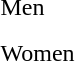<table>
<tr>
<td>Men</td>
<td valign=top><br></td>
<td valign=top><br></td>
<td valign=top><br></td>
</tr>
<tr>
<td>Women</td>
<td valign=top><br></td>
<td valign=top><br><br></td>
<td valign=top><br><br></td>
</tr>
</table>
